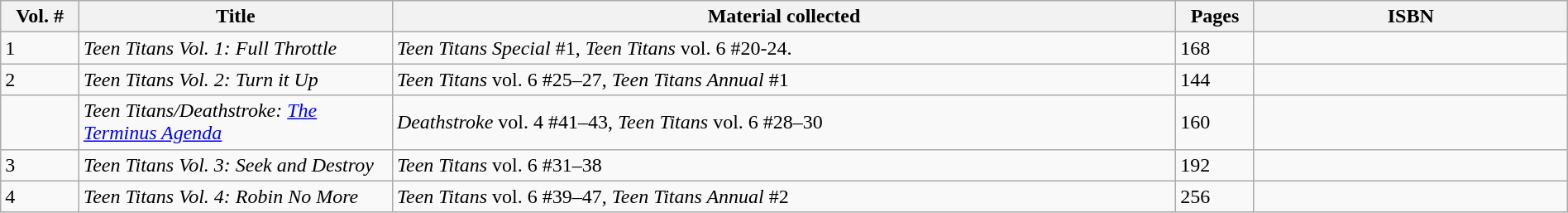<table class="wikitable" style="width:100%;">
<tr>
<th style="width:5%;">Vol. #</th>
<th style="width:20%;">Title</th>
<th style="width:50%;">Material collected</th>
<th style="width:5%;">Pages</th>
<th style="width:20%;">ISBN</th>
</tr>
<tr>
<td>1</td>
<td><em>Teen Titans Vol. 1: Full Throttle</em></td>
<td><em>Teen Titans Special</em> #1, <em>Teen Titans</em> vol. 6 #20-24.</td>
<td>168</td>
<td></td>
</tr>
<tr>
<td>2</td>
<td><em>Teen Titans Vol. 2: Turn it Up</em></td>
<td><em>Teen Titans</em> vol. 6 #25–27, <em>Teen Titans Annual</em> #1</td>
<td>144</td>
<td></td>
</tr>
<tr>
<td></td>
<td><em>Teen Titans/Deathstroke: <a href='#'>The Terminus Agenda</a></em></td>
<td><em>Deathstroke</em> vol. 4 #41–43, <em>Teen Titans</em> vol. 6 #28–30</td>
<td>160</td>
<td></td>
</tr>
<tr>
<td>3</td>
<td><em>Teen Titans Vol. 3: Seek and Destroy</em></td>
<td><em>Teen Titans</em> vol. 6 #31–38</td>
<td>192</td>
<td></td>
</tr>
<tr>
<td>4</td>
<td><em>Teen Titans Vol. 4: Robin No More</em></td>
<td><em>Teen Titans</em> vol. 6 #39–47, <em>Teen Titans Annual</em> #2</td>
<td>256</td>
<td></td>
</tr>
</table>
